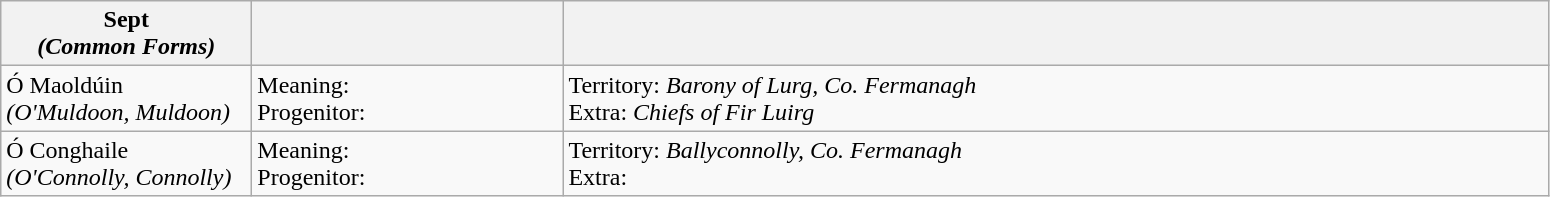<table class="wikitable">
<tr>
<th width="160"><strong>Sept</strong><br><strong><em>(Common Forms)</em></strong></th>
<th width="200"></th>
<th width="650"></th>
</tr>
<tr>
<td>Ó Maoldúin<br><em>(O'Muldoon, Muldoon)</em></td>
<td>Meaning:<br>Progenitor:</td>
<td>Territory: <em>Barony of Lurg, Co. Fermanagh</em><br>Extra: <em>Chiefs of Fir Luirg</em></td>
</tr>
<tr>
<td>Ó Conghaile<br><em>(O'Connolly, Connolly)</em></td>
<td>Meaning:<br>Progenitor:</td>
<td>Territory: <em>Ballyconnolly, Co. Fermanagh</em><br>Extra: <em> </em></td>
</tr>
</table>
